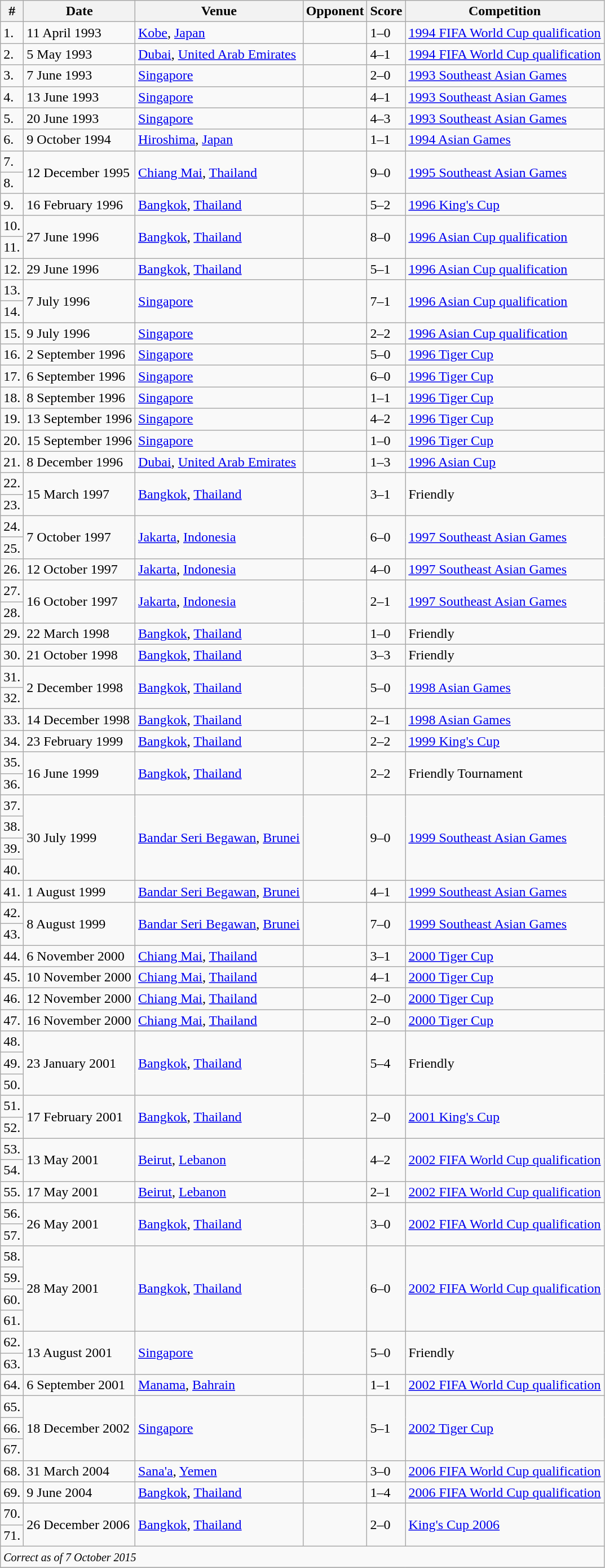<table class="wikitable sortable">
<tr>
<th>#</th>
<th>Date</th>
<th>Venue</th>
<th>Opponent</th>
<th>Score</th>
<th>Competition</th>
</tr>
<tr>
<td>1.</td>
<td>11 April 1993</td>
<td><a href='#'>Kobe</a>, <a href='#'>Japan</a></td>
<td></td>
<td>1–0</td>
<td><a href='#'>1994 FIFA World Cup qualification</a></td>
</tr>
<tr>
<td>2.</td>
<td>5 May 1993</td>
<td><a href='#'>Dubai</a>, <a href='#'>United Arab Emirates</a></td>
<td></td>
<td>4–1</td>
<td><a href='#'>1994 FIFA World Cup qualification</a></td>
</tr>
<tr>
<td>3.</td>
<td>7 June 1993</td>
<td><a href='#'>Singapore</a></td>
<td></td>
<td>2–0</td>
<td><a href='#'>1993 Southeast Asian Games</a></td>
</tr>
<tr>
<td>4.</td>
<td>13 June 1993</td>
<td><a href='#'>Singapore</a></td>
<td></td>
<td>4–1</td>
<td><a href='#'>1993 Southeast Asian Games</a></td>
</tr>
<tr>
<td>5.</td>
<td>20 June 1993</td>
<td><a href='#'>Singapore</a></td>
<td></td>
<td>4–3</td>
<td><a href='#'>1993 Southeast Asian Games</a></td>
</tr>
<tr>
<td>6.</td>
<td>9 October 1994</td>
<td><a href='#'>Hiroshima</a>, <a href='#'>Japan</a></td>
<td></td>
<td>1–1</td>
<td><a href='#'>1994 Asian Games</a></td>
</tr>
<tr>
<td>7.</td>
<td rowspan="2">12 December 1995</td>
<td rowspan="2"><a href='#'>Chiang Mai</a>, <a href='#'>Thailand</a></td>
<td rowspan="2"></td>
<td rowspan="2">9–0</td>
<td rowspan="2"><a href='#'>1995 Southeast Asian Games</a></td>
</tr>
<tr>
<td>8.</td>
</tr>
<tr>
<td>9.</td>
<td>16 February 1996</td>
<td><a href='#'>Bangkok</a>, <a href='#'>Thailand</a></td>
<td></td>
<td>5–2</td>
<td><a href='#'>1996 King's Cup</a></td>
</tr>
<tr>
<td>10.</td>
<td rowspan="2">27 June 1996</td>
<td rowspan="2"><a href='#'>Bangkok</a>, <a href='#'>Thailand</a></td>
<td rowspan="2"></td>
<td rowspan="2">8–0</td>
<td rowspan="2"><a href='#'>1996 Asian Cup qualification</a></td>
</tr>
<tr>
<td>11.</td>
</tr>
<tr>
<td>12.</td>
<td>29 June 1996</td>
<td><a href='#'>Bangkok</a>, <a href='#'>Thailand</a></td>
<td></td>
<td>5–1</td>
<td><a href='#'>1996 Asian Cup qualification</a></td>
</tr>
<tr>
<td>13.</td>
<td rowspan="2">7 July 1996</td>
<td rowspan="2"><a href='#'>Singapore</a></td>
<td rowspan="2"></td>
<td rowspan="2">7–1</td>
<td rowspan="2"><a href='#'>1996 Asian Cup qualification</a></td>
</tr>
<tr>
<td>14.</td>
</tr>
<tr>
<td>15.</td>
<td>9 July 1996</td>
<td><a href='#'>Singapore</a></td>
<td></td>
<td>2–2</td>
<td><a href='#'>1996 Asian Cup qualification</a></td>
</tr>
<tr>
<td>16.</td>
<td>2 September 1996</td>
<td><a href='#'>Singapore</a></td>
<td></td>
<td>5–0</td>
<td><a href='#'>1996 Tiger Cup</a></td>
</tr>
<tr>
<td>17.</td>
<td>6 September 1996</td>
<td><a href='#'>Singapore</a></td>
<td></td>
<td>6–0</td>
<td><a href='#'>1996 Tiger Cup</a></td>
</tr>
<tr>
<td>18.</td>
<td>8 September 1996</td>
<td><a href='#'>Singapore</a></td>
<td></td>
<td>1–1</td>
<td><a href='#'>1996 Tiger Cup</a></td>
</tr>
<tr>
<td>19.</td>
<td>13 September 1996</td>
<td><a href='#'>Singapore</a></td>
<td></td>
<td>4–2</td>
<td><a href='#'>1996 Tiger Cup</a></td>
</tr>
<tr>
<td>20.</td>
<td>15 September 1996</td>
<td><a href='#'>Singapore</a></td>
<td></td>
<td>1–0</td>
<td><a href='#'>1996 Tiger Cup</a></td>
</tr>
<tr>
<td>21.</td>
<td>8 December 1996</td>
<td><a href='#'>Dubai</a>, <a href='#'>United Arab Emirates</a></td>
<td></td>
<td>1–3</td>
<td><a href='#'>1996 Asian Cup</a></td>
</tr>
<tr>
<td>22.</td>
<td rowspan="2">15 March 1997</td>
<td rowspan="2"><a href='#'>Bangkok</a>, <a href='#'>Thailand</a></td>
<td rowspan="2"></td>
<td rowspan="2">3–1</td>
<td rowspan="2">Friendly</td>
</tr>
<tr>
<td>23.</td>
</tr>
<tr>
<td>24.</td>
<td rowspan="2">7 October 1997</td>
<td rowspan="2"><a href='#'>Jakarta</a>, <a href='#'>Indonesia</a></td>
<td rowspan="2"></td>
<td rowspan="2">6–0</td>
<td rowspan="2"><a href='#'>1997 Southeast Asian Games</a></td>
</tr>
<tr>
<td>25.</td>
</tr>
<tr>
<td>26.</td>
<td>12 October 1997</td>
<td><a href='#'>Jakarta</a>, <a href='#'>Indonesia</a></td>
<td></td>
<td>4–0</td>
<td><a href='#'>1997 Southeast Asian Games</a></td>
</tr>
<tr>
<td>27.</td>
<td rowspan="2">16 October 1997</td>
<td rowspan="2"><a href='#'>Jakarta</a>, <a href='#'>Indonesia</a></td>
<td rowspan="2"></td>
<td rowspan="2">2–1</td>
<td rowspan="2"><a href='#'>1997 Southeast Asian Games</a></td>
</tr>
<tr>
<td>28.</td>
</tr>
<tr>
<td>29.</td>
<td>22 March 1998</td>
<td><a href='#'>Bangkok</a>, <a href='#'>Thailand</a></td>
<td></td>
<td>1–0</td>
<td>Friendly</td>
</tr>
<tr>
<td>30.</td>
<td>21 October 1998</td>
<td><a href='#'>Bangkok</a>, <a href='#'>Thailand</a></td>
<td></td>
<td>3–3</td>
<td>Friendly</td>
</tr>
<tr>
<td>31.</td>
<td rowspan="2">2 December 1998</td>
<td rowspan="2"><a href='#'>Bangkok</a>, <a href='#'>Thailand</a></td>
<td rowspan="2"></td>
<td rowspan="2">5–0</td>
<td rowspan="2"><a href='#'>1998 Asian Games</a></td>
</tr>
<tr>
<td>32.</td>
</tr>
<tr>
<td>33.</td>
<td>14 December 1998</td>
<td><a href='#'>Bangkok</a>, <a href='#'>Thailand</a></td>
<td></td>
<td>2–1</td>
<td><a href='#'>1998 Asian Games</a></td>
</tr>
<tr>
<td>34.</td>
<td>23 February 1999</td>
<td><a href='#'>Bangkok</a>, <a href='#'>Thailand</a></td>
<td></td>
<td>2–2</td>
<td><a href='#'>1999 King's Cup</a></td>
</tr>
<tr>
<td>35.</td>
<td rowspan="2">16 June 1999</td>
<td rowspan="2"><a href='#'>Bangkok</a>, <a href='#'>Thailand</a></td>
<td rowspan="2"></td>
<td rowspan="2">2–2</td>
<td rowspan="2">Friendly Tournament</td>
</tr>
<tr>
<td>36.</td>
</tr>
<tr>
<td>37.</td>
<td rowspan="4">30 July 1999</td>
<td rowspan="4"><a href='#'>Bandar Seri Begawan</a>, <a href='#'>Brunei</a></td>
<td rowspan="4"></td>
<td rowspan="4">9–0</td>
<td rowspan="4"><a href='#'>1999 Southeast Asian Games</a></td>
</tr>
<tr>
<td>38.</td>
</tr>
<tr>
<td>39.</td>
</tr>
<tr>
<td>40.</td>
</tr>
<tr>
<td>41.</td>
<td>1 August 1999</td>
<td><a href='#'>Bandar Seri Begawan</a>, <a href='#'>Brunei</a></td>
<td></td>
<td>4–1</td>
<td><a href='#'>1999 Southeast Asian Games</a></td>
</tr>
<tr>
<td>42.</td>
<td rowspan="2">8 August 1999</td>
<td rowspan="2"><a href='#'>Bandar Seri Begawan</a>, <a href='#'>Brunei</a></td>
<td rowspan="2"></td>
<td rowspan="2">7–0</td>
<td rowspan="2"><a href='#'>1999 Southeast Asian Games</a></td>
</tr>
<tr>
<td>43.</td>
</tr>
<tr>
<td>44.</td>
<td>6 November 2000</td>
<td><a href='#'>Chiang Mai</a>, <a href='#'>Thailand</a></td>
<td></td>
<td>3–1</td>
<td><a href='#'>2000 Tiger Cup</a></td>
</tr>
<tr>
<td>45.</td>
<td>10 November 2000</td>
<td><a href='#'>Chiang Mai</a>, <a href='#'>Thailand</a></td>
<td></td>
<td>4–1</td>
<td><a href='#'>2000 Tiger Cup</a></td>
</tr>
<tr>
<td>46.</td>
<td>12 November 2000</td>
<td><a href='#'>Chiang Mai</a>, <a href='#'>Thailand</a></td>
<td></td>
<td>2–0</td>
<td><a href='#'>2000 Tiger Cup</a></td>
</tr>
<tr>
<td>47.</td>
<td>16 November 2000</td>
<td><a href='#'>Chiang Mai</a>, <a href='#'>Thailand</a></td>
<td></td>
<td>2–0</td>
<td><a href='#'>2000 Tiger Cup</a></td>
</tr>
<tr>
<td>48.</td>
<td rowspan="3">23 January 2001</td>
<td rowspan="3"><a href='#'>Bangkok</a>, <a href='#'>Thailand</a></td>
<td rowspan="3"></td>
<td rowspan="3">5–4</td>
<td rowspan="3">Friendly</td>
</tr>
<tr>
<td>49.</td>
</tr>
<tr>
<td>50.</td>
</tr>
<tr>
<td>51.</td>
<td rowspan="2">17 February 2001</td>
<td rowspan="2"><a href='#'>Bangkok</a>, <a href='#'>Thailand</a></td>
<td rowspan="2"></td>
<td rowspan="2">2–0</td>
<td rowspan="2"><a href='#'>2001 King's Cup</a></td>
</tr>
<tr>
<td>52.</td>
</tr>
<tr>
<td>53.</td>
<td rowspan="2">13 May 2001</td>
<td rowspan="2"><a href='#'>Beirut</a>, <a href='#'>Lebanon</a></td>
<td rowspan="2"></td>
<td rowspan="2">4–2</td>
<td rowspan="2"><a href='#'>2002 FIFA World Cup qualification</a></td>
</tr>
<tr>
<td>54.</td>
</tr>
<tr>
<td>55.</td>
<td>17 May 2001</td>
<td><a href='#'>Beirut</a>, <a href='#'>Lebanon</a></td>
<td></td>
<td>2–1</td>
<td><a href='#'>2002 FIFA World Cup qualification</a></td>
</tr>
<tr>
<td>56.</td>
<td rowspan="2">26 May 2001</td>
<td rowspan="2"><a href='#'>Bangkok</a>, <a href='#'>Thailand</a></td>
<td rowspan="2"></td>
<td rowspan="2">3–0</td>
<td rowspan="2"><a href='#'>2002 FIFA World Cup qualification</a></td>
</tr>
<tr>
<td>57.</td>
</tr>
<tr>
<td>58.</td>
<td rowspan="4">28 May 2001</td>
<td rowspan="4"><a href='#'>Bangkok</a>, <a href='#'>Thailand</a></td>
<td rowspan="4"></td>
<td rowspan="4">6–0</td>
<td rowspan="4"><a href='#'>2002 FIFA World Cup qualification</a></td>
</tr>
<tr>
<td>59.</td>
</tr>
<tr>
<td>60.</td>
</tr>
<tr>
<td>61.</td>
</tr>
<tr>
<td>62.</td>
<td rowspan="2">13 August 2001</td>
<td rowspan="2"><a href='#'>Singapore</a></td>
<td rowspan="2"></td>
<td rowspan="2">5–0</td>
<td rowspan="2">Friendly</td>
</tr>
<tr>
<td>63.</td>
</tr>
<tr>
<td>64.</td>
<td>6 September 2001</td>
<td><a href='#'>Manama</a>, <a href='#'>Bahrain</a></td>
<td></td>
<td>1–1</td>
<td><a href='#'>2002 FIFA World Cup qualification</a></td>
</tr>
<tr>
<td>65.</td>
<td rowspan="3">18 December 2002</td>
<td rowspan="3"><a href='#'>Singapore</a></td>
<td rowspan="3"></td>
<td rowspan="3">5–1</td>
<td rowspan="3"><a href='#'>2002 Tiger Cup</a></td>
</tr>
<tr>
<td>66.</td>
</tr>
<tr>
<td>67.</td>
</tr>
<tr>
<td>68.</td>
<td>31 March 2004</td>
<td><a href='#'>Sana'a</a>, <a href='#'>Yemen</a></td>
<td></td>
<td>3–0</td>
<td><a href='#'>2006 FIFA World Cup qualification</a></td>
</tr>
<tr>
<td>69.</td>
<td>9 June 2004</td>
<td><a href='#'>Bangkok</a>, <a href='#'>Thailand</a></td>
<td></td>
<td>1–4</td>
<td><a href='#'>2006 FIFA World Cup qualification</a></td>
</tr>
<tr>
<td>70.</td>
<td rowspan="2">26 December 2006</td>
<td rowspan="2"><a href='#'>Bangkok</a>, <a href='#'>Thailand</a></td>
<td rowspan="2"></td>
<td rowspan="2">2–0</td>
<td rowspan="2"><a href='#'>King's Cup 2006</a></td>
</tr>
<tr>
<td>71.</td>
</tr>
<tr>
<td colspan="69"><small><em>Correct as of 7 October 2015</em></small></td>
</tr>
<tr>
</tr>
</table>
